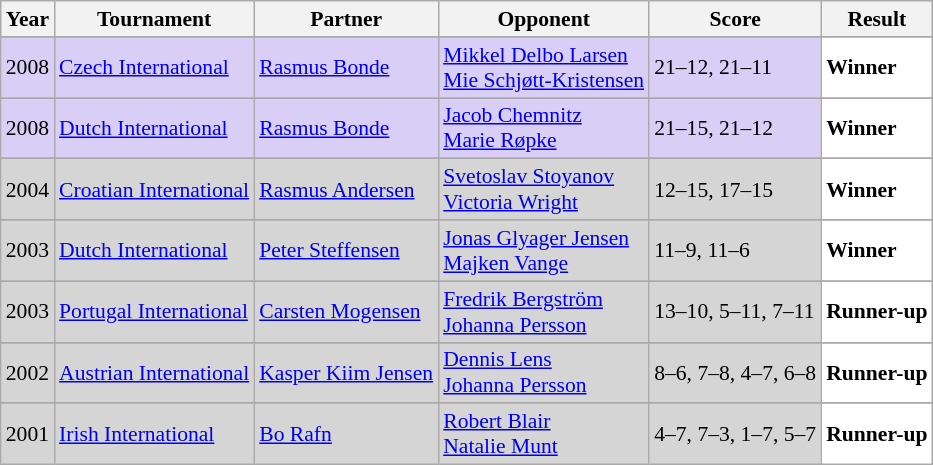<table class="sortable wikitable" style="font-size: 90%;">
<tr>
<th>Year</th>
<th>Tournament</th>
<th>Partner</th>
<th>Opponent</th>
<th>Score</th>
<th>Result</th>
</tr>
<tr>
</tr>
<tr style="background:#D8CEF6">
<td align="center">2008</td>
<td align="left"><a href='#'>Czech International</a></td>
<td align="left"> <a href='#'>Rasmus Bonde</a></td>
<td align="left"> <a href='#'>Mikkel Delbo Larsen</a><br> <a href='#'>Mie Schjøtt-Kristensen</a></td>
<td align="left">21–12, 21–11</td>
<td style="text-align:left; background:white"> <strong>Winner</strong></td>
</tr>
<tr>
</tr>
<tr style="background:#D8CEF6">
<td align="center">2008</td>
<td align="left"><a href='#'>Dutch International</a></td>
<td align="left"> <a href='#'>Rasmus Bonde</a></td>
<td align="left"> <a href='#'>Jacob Chemnitz</a><br> <a href='#'>Marie Røpke</a></td>
<td align="left">21–15, 21–12</td>
<td style="text-align:left; background:white"> <strong>Winner</strong></td>
</tr>
<tr>
</tr>
<tr style="background:#D5D5D5">
<td align="center">2004</td>
<td align="left"><a href='#'>Croatian International</a></td>
<td align="left"> <a href='#'>Rasmus Andersen</a></td>
<td align="left"> <a href='#'>Svetoslav Stoyanov</a><br> <a href='#'>Victoria Wright</a></td>
<td align="left">12–15, 17–15</td>
<td style="text-align:left; background:white"> <strong>Winner</strong></td>
</tr>
<tr>
</tr>
<tr style="background:#D5D5D5">
<td align="center">2003</td>
<td align="left"><a href='#'>Dutch International</a></td>
<td align="left"> <a href='#'>Peter Steffensen</a></td>
<td align="left"> <a href='#'>Jonas Glyager Jensen</a><br> <a href='#'>Majken Vange</a></td>
<td align="left">11–9, 11–6</td>
<td style="text-align:left; background:white"> <strong>Winner</strong></td>
</tr>
<tr>
</tr>
<tr style="background:#D5D5D5">
<td align="center">2003</td>
<td align="left"><a href='#'>Portugal International</a></td>
<td align="left"> <a href='#'>Carsten Mogensen</a></td>
<td align="left"> <a href='#'>Fredrik Bergström</a><br> <a href='#'>Johanna Persson</a></td>
<td align="left">13–10, 5–11, 7–11</td>
<td style="text-align:left; background:white"> <strong>Runner-up</strong></td>
</tr>
<tr>
</tr>
<tr style="background:#D5D5D5">
<td align="center">2002</td>
<td align="left"><a href='#'>Austrian International</a></td>
<td align="left"> <a href='#'>Kasper Kiim Jensen</a></td>
<td align="left"> <a href='#'>Dennis Lens</a><br> <a href='#'>Johanna Persson</a></td>
<td align="left">8–6, 7–8, 4–7, 6–8</td>
<td style="text-align:left; background:white"> <strong>Runner-up</strong></td>
</tr>
<tr>
</tr>
<tr style="background:#D5D5D5">
<td align="center">2001</td>
<td align="left"><a href='#'>Irish International</a></td>
<td align="left"> <a href='#'>Bo Rafn</a></td>
<td align="left"> <a href='#'>Robert Blair</a><br> <a href='#'>Natalie Munt</a></td>
<td align="left">4–7, 7–3, 1–7, 5–7</td>
<td style="text-align:left; background:white"> <strong>Runner-up</strong></td>
</tr>
</table>
